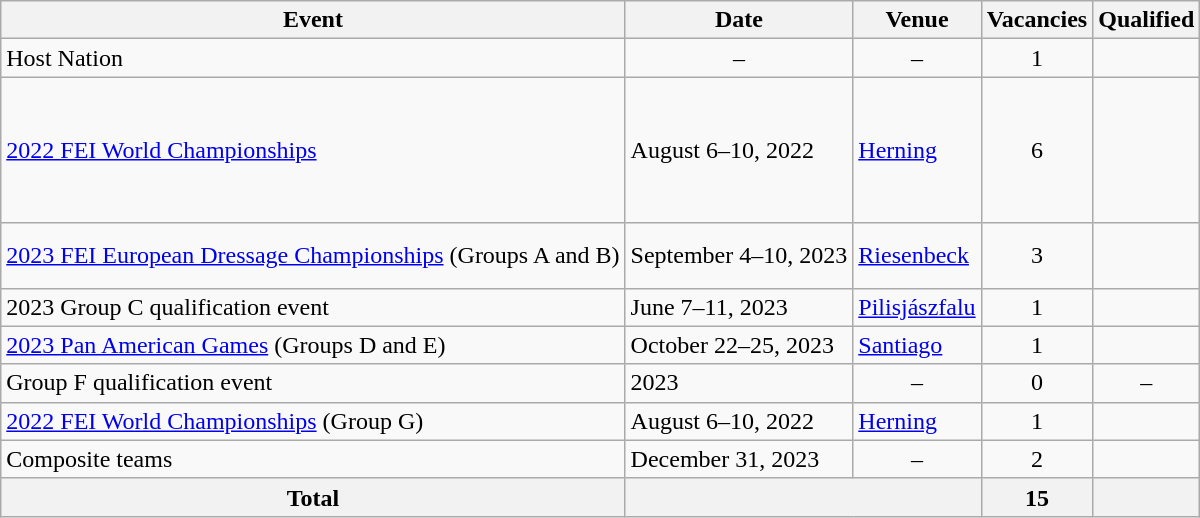<table class="wikitable">
<tr>
<th scope="col">Event</th>
<th>Date</th>
<th>Venue</th>
<th>Vacancies</th>
<th>Qualified</th>
</tr>
<tr>
<td>Host Nation</td>
<td align=center>–</td>
<td align=center>–</td>
<td align="center">1</td>
<td></td>
</tr>
<tr>
<td><a href='#'>2022 FEI World Championships</a></td>
<td>August 6–10, 2022</td>
<td> <a href='#'>Herning</a></td>
<td align="center">6</td>
<td><br><br><br><br><br></td>
</tr>
<tr>
<td><a href='#'>2023 FEI European Dressage Championships</a> (Groups A and B)</td>
<td>September 4–10, 2023</td>
<td> <a href='#'>Riesenbeck</a></td>
<td align="center">3</td>
<td><br><br></td>
</tr>
<tr>
<td>2023 Group C qualification event</td>
<td>June 7–11, 2023</td>
<td> <a href='#'>Pilisjászfalu</a></td>
<td align="center">1</td>
<td></td>
</tr>
<tr>
<td><a href='#'>2023 Pan American Games</a> (Groups D and E)</td>
<td>October 22–25, 2023</td>
<td> <a href='#'>Santiago</a></td>
<td align="center">1</td>
<td><s></s><br></td>
</tr>
<tr>
<td>Group F qualification event</td>
<td>2023</td>
<td align=center>–</td>
<td align="center">0</td>
<td align="center">–</td>
</tr>
<tr>
<td><a href='#'>2022 FEI World Championships</a> (Group G)</td>
<td>August 6–10, 2022</td>
<td> <a href='#'>Herning</a></td>
<td align="center">1</td>
<td></td>
</tr>
<tr>
<td>Composite teams</td>
<td>December 31, 2023</td>
<td align=center>–</td>
<td align="center">2</td>
<td><br></td>
</tr>
<tr>
<th>Total</th>
<th colspan="2"></th>
<th>15</th>
<th></th>
</tr>
</table>
